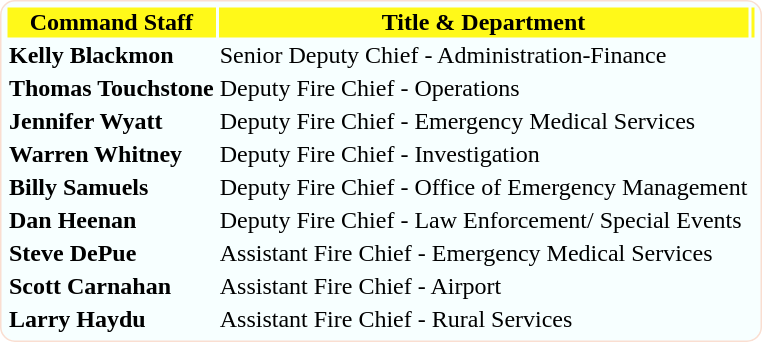<table style="background:#f7ffff; border:solid 1px #faded1; padding:2px; border-radius:10px;">
<tr style="background:#fff919; padding:2px; border-radius:10px;">
<th>Command Staff</th>
<th>Title & Department</th>
<th></th>
</tr>
<tr>
<td><strong>Kelly Blackmon</strong></td>
<td>Senior Deputy Chief - Administration-Finance</td>
</tr>
<tr>
<td><strong>Thomas Touchstone</strong></td>
<td>Deputy Fire Chief - Operations</td>
</tr>
<tr>
<td><strong>Jennifer Wyatt</strong></td>
<td>Deputy Fire Chief - Emergency Medical Services</td>
</tr>
<tr>
<td><strong>Warren Whitney</strong></td>
<td>Deputy Fire Chief - Investigation</td>
</tr>
<tr>
<td><strong>Billy Samuels</strong></td>
<td>Deputy Fire Chief - Office of Emergency Management</td>
</tr>
<tr>
<td><strong>Dan Heenan</strong></td>
<td>Deputy Fire Chief - Law Enforcement/ Special Events</td>
</tr>
<tr>
<td><strong>Steve DePue</strong></td>
<td>Assistant Fire Chief - Emergency Medical Services</td>
</tr>
<tr>
<td><strong>Scott Carnahan</strong></td>
<td>Assistant Fire Chief - Airport</td>
</tr>
<tr>
<td><strong>Larry Haydu</strong></td>
<td>Assistant Fire Chief - Rural Services</td>
</tr>
</table>
